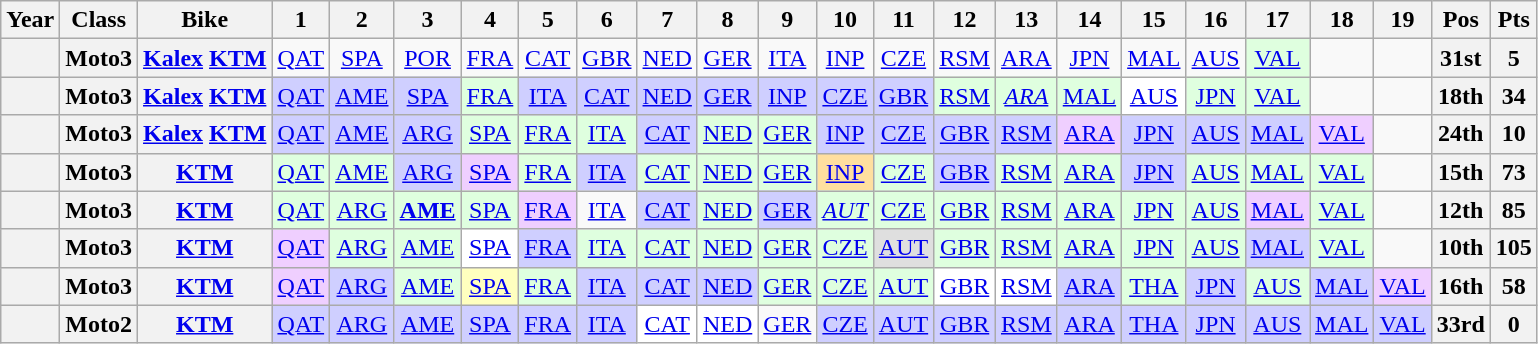<table class="wikitable" style="text-align:center;">
<tr>
<th>Year</th>
<th>Class</th>
<th>Bike</th>
<th>1</th>
<th>2</th>
<th>3</th>
<th>4</th>
<th>5</th>
<th>6</th>
<th>7</th>
<th>8</th>
<th>9</th>
<th>10</th>
<th>11</th>
<th>12</th>
<th>13</th>
<th>14</th>
<th>15</th>
<th>16</th>
<th>17</th>
<th>18</th>
<th>19</th>
<th>Pos</th>
<th>Pts</th>
</tr>
<tr>
<th></th>
<th>Moto3</th>
<th><a href='#'>Kalex</a> <a href='#'>KTM</a></th>
<td><a href='#'>QAT</a></td>
<td><a href='#'>SPA</a></td>
<td><a href='#'>POR</a></td>
<td><a href='#'>FRA</a></td>
<td><a href='#'>CAT</a></td>
<td><a href='#'>GBR</a></td>
<td><a href='#'>NED</a></td>
<td><a href='#'>GER</a></td>
<td><a href='#'>ITA</a></td>
<td><a href='#'>INP</a></td>
<td><a href='#'>CZE</a></td>
<td><a href='#'>RSM</a></td>
<td><a href='#'>ARA</a></td>
<td><a href='#'>JPN</a></td>
<td><a href='#'>MAL</a></td>
<td><a href='#'>AUS</a></td>
<td style="background:#dfffdf;"><a href='#'>VAL</a><br></td>
<td></td>
<td></td>
<th>31st</th>
<th>5</th>
</tr>
<tr>
<th></th>
<th>Moto3</th>
<th><a href='#'>Kalex</a> <a href='#'>KTM</a></th>
<td style="background:#cfcfff;"><a href='#'>QAT</a><br></td>
<td style="background:#cfcfff;"><a href='#'>AME</a><br></td>
<td style="background:#cfcfff;"><a href='#'>SPA</a><br></td>
<td style="background:#dfffdf;"><a href='#'>FRA</a><br></td>
<td style="background:#cfcfff;"><a href='#'>ITA</a><br></td>
<td style="background:#cfcfff;"><a href='#'>CAT</a><br></td>
<td style="background:#cfcfff;"><a href='#'>NED</a><br></td>
<td style="background:#cfcfff;"><a href='#'>GER</a><br></td>
<td style="background:#cfcfff;"><a href='#'>INP</a><br></td>
<td style="background:#cfcfff;"><a href='#'>CZE</a><br></td>
<td style="background:#cfcfff;"><a href='#'>GBR</a><br></td>
<td style="background:#dfffdf;"><a href='#'>RSM</a><br></td>
<td style="background:#dfffdf;"><em><a href='#'>ARA</a></em><br></td>
<td style="background:#dfffdf;"><a href='#'>MAL</a><br></td>
<td style="background:#ffffff;"><a href='#'>AUS</a><br></td>
<td style="background:#dfffdf;"><a href='#'>JPN</a><br></td>
<td style="background:#DFFFDF;"><a href='#'>VAL</a><br></td>
<td></td>
<td></td>
<th>18th</th>
<th>34</th>
</tr>
<tr>
<th></th>
<th>Moto3</th>
<th><a href='#'>Kalex</a> <a href='#'>KTM</a></th>
<td style="background:#cfcfff;"><a href='#'>QAT</a><br></td>
<td style="background:#cfcfff;"><a href='#'>AME</a><br></td>
<td style="background:#cfcfff;"><a href='#'>ARG</a><br></td>
<td style="background:#dfffdf;"><a href='#'>SPA</a><br></td>
<td style="background:#dfffdf;"><a href='#'>FRA</a><br></td>
<td style="background:#dfffdf;"><a href='#'>ITA</a><br></td>
<td style="background:#cfcfff;"><a href='#'>CAT</a><br></td>
<td style="background:#dfffdf;"><a href='#'>NED</a><br></td>
<td style="background:#dfffdf;"><a href='#'>GER</a><br></td>
<td style="background:#cfcfff;"><a href='#'>INP</a><br></td>
<td style="background:#cfcfff;"><a href='#'>CZE</a><br></td>
<td style="background:#cfcfff;"><a href='#'>GBR</a><br></td>
<td style="background:#cfcfff;"><a href='#'>RSM</a><br></td>
<td style="background:#efcfff;"><a href='#'>ARA</a><br></td>
<td style="background:#cfcfff;"><a href='#'>JPN</a><br></td>
<td style="background:#cfcfff;"><a href='#'>AUS</a><br></td>
<td style="background:#cfcfff;"><a href='#'>MAL</a><br></td>
<td style="background:#efcfff;"><a href='#'>VAL</a><br></td>
<td></td>
<th>24th</th>
<th>10</th>
</tr>
<tr>
<th></th>
<th>Moto3</th>
<th><a href='#'>KTM</a></th>
<td style="background:#dfffdf;"><a href='#'>QAT</a><br></td>
<td style="background:#dfffdf;"><a href='#'>AME</a><br></td>
<td style="background:#cfcfff;"><a href='#'>ARG</a><br></td>
<td style="background:#efcfff;"><a href='#'>SPA</a><br></td>
<td style="background:#dfffdf;"><a href='#'>FRA</a><br></td>
<td style="background:#cfcfff;"><a href='#'>ITA</a><br></td>
<td style="background:#dfffdf;"><a href='#'>CAT</a><br></td>
<td style="background:#dfffdf;"><a href='#'>NED</a><br></td>
<td style="background:#dfffdf;"><a href='#'>GER</a><br></td>
<td style="background:#ffdf9f;"><a href='#'>INP</a><br></td>
<td style="background:#dfffdf;"><a href='#'>CZE</a><br></td>
<td style="background:#cfcfff;"><a href='#'>GBR</a><br></td>
<td style="background:#dfffdf;"><a href='#'>RSM</a><br></td>
<td style="background:#dfffdf;"><a href='#'>ARA</a><br></td>
<td style="background:#cfcfff;"><a href='#'>JPN</a><br></td>
<td style="background:#dfffdf;"><a href='#'>AUS</a><br></td>
<td style="background:#dfffdf;"><a href='#'>MAL</a><br></td>
<td style="background:#dfffdf;"><a href='#'>VAL</a><br></td>
<td></td>
<th>15th</th>
<th>73</th>
</tr>
<tr>
<th></th>
<th>Moto3</th>
<th><a href='#'>KTM</a></th>
<td style="background:#dfffdf;"><a href='#'>QAT</a><br></td>
<td style="background:#dfffdf;"><a href='#'>ARG</a><br></td>
<td style="background:#dfffdf;"><strong><a href='#'>AME</a></strong><br></td>
<td style="background:#dfffdf;"><a href='#'>SPA</a><br></td>
<td style="background:#efcfff;"><a href='#'>FRA</a><br></td>
<td><a href='#'>ITA</a></td>
<td style="background:#cfcfff;"><a href='#'>CAT</a><br></td>
<td style="background:#dfffdf;"><a href='#'>NED</a><br></td>
<td style="background:#cfcfff;"><a href='#'>GER</a><br></td>
<td style="background:#dfffdf;"><em><a href='#'>AUT</a></em><br></td>
<td style="background:#dfffdf;"><a href='#'>CZE</a><br></td>
<td style="background:#dfffdf;"><a href='#'>GBR</a><br></td>
<td style="background:#dfffdf;"><a href='#'>RSM</a><br></td>
<td style="background:#dfffdf;"><a href='#'>ARA</a><br></td>
<td style="background:#dfffdf;"><a href='#'>JPN</a><br></td>
<td style="background:#dfffdf;"><a href='#'>AUS</a><br></td>
<td style="background:#efcfff;"><a href='#'>MAL</a><br></td>
<td style="background:#dfffdf;"><a href='#'>VAL</a><br></td>
<td></td>
<th>12th</th>
<th>85</th>
</tr>
<tr>
<th></th>
<th>Moto3</th>
<th><a href='#'>KTM</a></th>
<td style="background:#efcfff;"><a href='#'>QAT</a><br></td>
<td style="background:#dfffdf;"><a href='#'>ARG</a><br></td>
<td style="background:#dfffdf;"><a href='#'>AME</a><br></td>
<td style="background:#ffffff;"><a href='#'>SPA</a><br></td>
<td style="background:#cfcfff;"><a href='#'>FRA</a><br></td>
<td style="background:#dfffdf;"><a href='#'>ITA</a><br></td>
<td style="background:#dfffdf;"><a href='#'>CAT</a><br></td>
<td style="background:#dfffdf;"><a href='#'>NED</a><br></td>
<td style="background:#dfffdf;"><a href='#'>GER</a><br></td>
<td style="background:#dfffdf;"><a href='#'>CZE</a><br></td>
<td style="background:#dfdfdf;"><a href='#'>AUT</a><br></td>
<td style="background:#dfffdf;"><a href='#'>GBR</a><br></td>
<td style="background:#dfffdf;"><a href='#'>RSM</a><br></td>
<td style="background:#dfffdf;"><a href='#'>ARA</a><br></td>
<td style="background:#dfffdf;"><a href='#'>JPN</a><br></td>
<td style="background:#dfffdf;"><a href='#'>AUS</a><br></td>
<td style="background:#cfcfff;"><a href='#'>MAL</a><br></td>
<td style="background:#dfffdf;"><a href='#'>VAL</a><br></td>
<td></td>
<th>10th</th>
<th>105</th>
</tr>
<tr>
<th></th>
<th>Moto3</th>
<th><a href='#'>KTM</a></th>
<td style="background:#efcfff;"><a href='#'>QAT</a><br></td>
<td style="background:#cfcfff;"><a href='#'>ARG</a><br></td>
<td style="background:#dfffdf;"><a href='#'>AME</a><br></td>
<td style="background:#ffffbf;"><a href='#'>SPA</a><br></td>
<td style="background:#dfffdf;"><a href='#'>FRA</a><br></td>
<td style="background:#cfcfff;"><a href='#'>ITA</a><br></td>
<td style="background:#cfcfff;"><a href='#'>CAT</a><br></td>
<td style="background:#cfcfff;"><a href='#'>NED</a><br></td>
<td style="background:#dfffdf;"><a href='#'>GER</a><br></td>
<td style="background:#dfffdf;"><a href='#'>CZE</a><br></td>
<td style="background:#dfffdf;"><a href='#'>AUT</a><br></td>
<td style="background:#ffffff;"><a href='#'>GBR</a><br></td>
<td style="background:#ffffff;"><a href='#'>RSM</a><br></td>
<td style="background:#cfcfff;"><a href='#'>ARA</a><br></td>
<td style="background:#dfffdf;"><a href='#'>THA</a><br></td>
<td style="background:#cfcfff;"><a href='#'>JPN</a><br></td>
<td style="background:#dfffdf;"><a href='#'>AUS</a><br></td>
<td style="background:#cfcfff;"><a href='#'>MAL</a><br></td>
<td style="background:#efcfff;"><a href='#'>VAL</a><br></td>
<th>16th</th>
<th>58</th>
</tr>
<tr>
<th></th>
<th>Moto2</th>
<th><a href='#'>KTM</a></th>
<td style="background:#cfcfff;"><a href='#'>QAT</a><br></td>
<td style="background:#cfcfff;"><a href='#'>ARG</a><br></td>
<td style="background:#cfcfff;"><a href='#'>AME</a><br></td>
<td style="background:#cfcfff;"><a href='#'>SPA</a><br></td>
<td style="background:#cfcfff;"><a href='#'>FRA</a><br></td>
<td style="background:#cfcfff;"><a href='#'>ITA</a><br></td>
<td style="background:#ffffff;"><a href='#'>CAT</a><br></td>
<td style="background:#ffffff;"><a href='#'>NED</a><br></td>
<td><a href='#'>GER</a></td>
<td style="background:#cfcfff;"><a href='#'>CZE</a><br></td>
<td style="background:#cfcfff;"><a href='#'>AUT</a><br></td>
<td style="background:#cfcfff;"><a href='#'>GBR</a><br></td>
<td style="background:#cfcfff;"><a href='#'>RSM</a><br></td>
<td style="background:#cfcfff;"><a href='#'>ARA</a><br></td>
<td style="background:#cfcfff;"><a href='#'>THA</a><br></td>
<td style="background:#cfcfff;"><a href='#'>JPN</a><br></td>
<td style="background:#cfcfff;"><a href='#'>AUS</a><br></td>
<td style="background:#cfcfff;"><a href='#'>MAL</a><br></td>
<td style="background:#cfcfff;"><a href='#'>VAL</a><br></td>
<th>33rd</th>
<th>0</th>
</tr>
</table>
